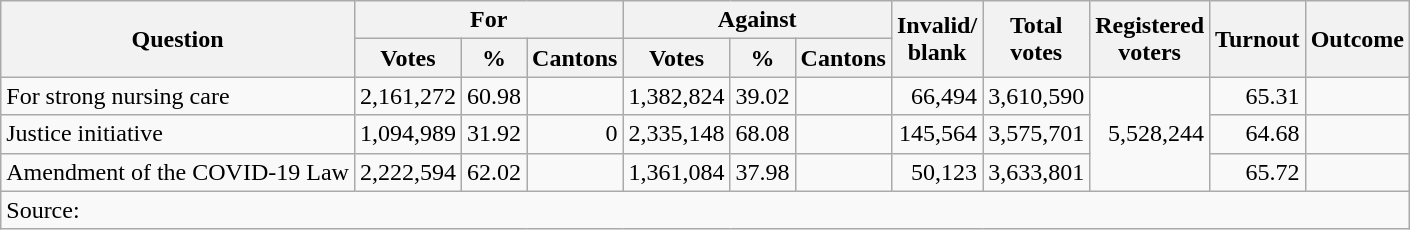<table class=wikitable style=text-align:right>
<tr>
<th rowspan=2>Question</th>
<th colspan=3>For</th>
<th colspan=3>Against</th>
<th rowspan=2>Invalid/<br>blank</th>
<th rowspan=2>Total<br>votes</th>
<th rowspan=2>Registered<br>voters</th>
<th rowspan=2>Turnout</th>
<th rowspan=2>Outcome</th>
</tr>
<tr>
<th>Votes</th>
<th>%</th>
<th>Cantons</th>
<th>Votes</th>
<th>%</th>
<th>Cantons</th>
</tr>
<tr>
<td align=left>For strong nursing care</td>
<td>2,161,272</td>
<td>60.98</td>
<td></td>
<td>1,382,824</td>
<td>39.02</td>
<td></td>
<td>66,494</td>
<td>3,610,590</td>
<td rowspan=3>5,528,244</td>
<td>65.31</td>
<td></td>
</tr>
<tr>
<td align=left>Justice initiative</td>
<td>1,094,989</td>
<td>31.92</td>
<td>0</td>
<td>2,335,148</td>
<td>68.08</td>
<td></td>
<td>145,564</td>
<td>3,575,701</td>
<td>64.68</td>
<td></td>
</tr>
<tr>
<td align=left>Amendment of the COVID-19 Law</td>
<td>2,222,594</td>
<td>62.02</td>
<td></td>
<td>1,361,084</td>
<td>37.98</td>
<td></td>
<td>50,123</td>
<td>3,633,801</td>
<td>65.72</td>
<td></td>
</tr>
<tr>
<td colspan=14 align=left>Source: </td>
</tr>
</table>
